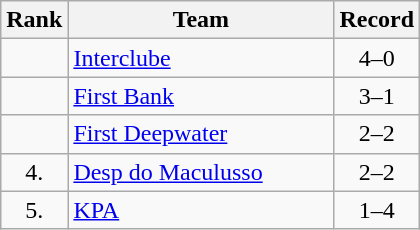<table class="wikitable" style="text-align:center">
<tr>
<th>Rank</th>
<th width=170>Team</th>
<th>Record</th>
</tr>
<tr>
<td></td>
<td align=left> <a href='#'>Interclube</a></td>
<td>4–0</td>
</tr>
<tr>
<td></td>
<td align=left> <a href='#'>First Bank</a></td>
<td>3–1</td>
</tr>
<tr>
<td></td>
<td align=left> <a href='#'>First Deepwater</a></td>
<td>2–2</td>
</tr>
<tr>
<td>4.</td>
<td align=left> <a href='#'>Desp do Maculusso</a></td>
<td>2–2</td>
</tr>
<tr>
<td>5.</td>
<td align=left> <a href='#'>KPA</a></td>
<td>1–4</td>
</tr>
</table>
